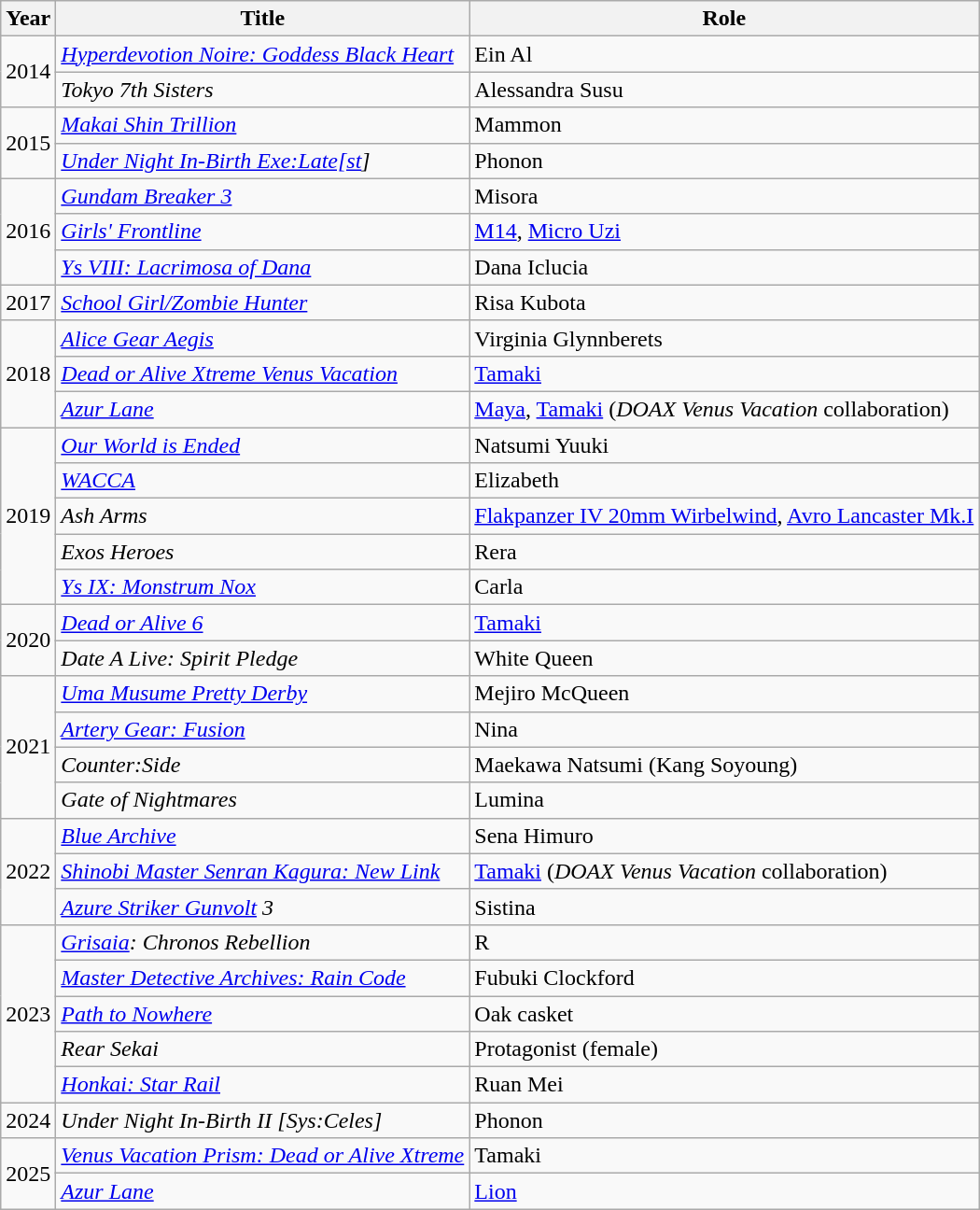<table class="wikitable">
<tr>
<th>Year</th>
<th>Title</th>
<th>Role</th>
</tr>
<tr>
<td rowspan="2">2014</td>
<td><em><a href='#'>Hyperdevotion Noire: Goddess Black Heart</a></em></td>
<td>Ein Al</td>
</tr>
<tr>
<td><em>Tokyo 7th Sisters</em></td>
<td>Alessandra Susu</td>
</tr>
<tr>
<td rowspan="2">2015</td>
<td><em><a href='#'>Makai Shin Trillion</a></em></td>
<td>Mammon</td>
</tr>
<tr>
<td><em><a href='#'>Under Night In-Birth Exe:Late[st</a>]</em></td>
<td>Phonon</td>
</tr>
<tr>
<td rowspan="3">2016</td>
<td><em><a href='#'>Gundam Breaker 3</a></em></td>
<td>Misora</td>
</tr>
<tr>
<td><em><a href='#'>Girls' Frontline</a></em></td>
<td><a href='#'>M14</a>, <a href='#'>Micro Uzi</a></td>
</tr>
<tr>
<td><em><a href='#'>Ys VIII: Lacrimosa of Dana</a></em></td>
<td>Dana Iclucia</td>
</tr>
<tr>
<td>2017</td>
<td><em><a href='#'>School Girl/Zombie Hunter</a></em></td>
<td>Risa Kubota</td>
</tr>
<tr>
<td rowspan="3">2018</td>
<td><em><a href='#'>Alice Gear Aegis</a></em></td>
<td>Virginia Glynnberets</td>
</tr>
<tr>
<td><em><a href='#'>Dead or Alive Xtreme Venus Vacation</a></em></td>
<td><a href='#'>Tamaki</a></td>
</tr>
<tr>
<td><em><a href='#'>Azur Lane</a></em></td>
<td><a href='#'>Maya</a>, <a href='#'>Tamaki</a> (<em>DOAX Venus Vacation</em> collaboration)</td>
</tr>
<tr>
<td rowspan="5">2019</td>
<td><em><a href='#'>Our World is Ended</a></em></td>
<td>Natsumi Yuuki</td>
</tr>
<tr>
<td><em><a href='#'>WACCA</a></em></td>
<td>Elizabeth</td>
</tr>
<tr>
<td><em>Ash Arms</em></td>
<td><a href='#'>Flakpanzer IV 20mm Wirbelwind</a>, <a href='#'>Avro Lancaster Mk.I</a></td>
</tr>
<tr>
<td><em>Exos Heroes</em></td>
<td>Rera</td>
</tr>
<tr>
<td><em><a href='#'>Ys IX: Monstrum Nox</a></em></td>
<td>Carla</td>
</tr>
<tr>
<td rowspan="2">2020</td>
<td><em><a href='#'>Dead or Alive 6</a></em></td>
<td><a href='#'>Tamaki</a></td>
</tr>
<tr>
<td><em>Date A Live: Spirit Pledge</em></td>
<td>White Queen</td>
</tr>
<tr>
<td rowspan="4">2021</td>
<td><em><a href='#'>Uma Musume Pretty Derby</a></em></td>
<td>Mejiro McQueen</td>
</tr>
<tr>
<td><em><a href='#'>Artery Gear: Fusion</a></em></td>
<td>Nina</td>
</tr>
<tr>
<td><em>Counter:Side</em></td>
<td>Maekawa Natsumi (Kang Soyoung)</td>
</tr>
<tr>
<td><em>Gate of Nightmares</em></td>
<td>Lumina</td>
</tr>
<tr>
<td rowspan="3">2022</td>
<td><em><a href='#'>Blue Archive</a></em></td>
<td>Sena Himuro</td>
</tr>
<tr>
<td><em><a href='#'>Shinobi Master Senran Kagura: New Link</a></em></td>
<td><a href='#'>Tamaki</a> (<em>DOAX Venus Vacation</em> collaboration)</td>
</tr>
<tr>
<td><em><a href='#'>Azure Striker Gunvolt</a> 3</em></td>
<td>Sistina</td>
</tr>
<tr>
<td rowspan="5">2023</td>
<td><em><a href='#'>Grisaia</a>: Chronos Rebellion</em></td>
<td>R</td>
</tr>
<tr>
<td><em><a href='#'>Master Detective Archives: Rain Code</a></em></td>
<td>Fubuki Clockford</td>
</tr>
<tr>
<td><em><a href='#'>Path to Nowhere</a></em></td>
<td>Oak casket</td>
</tr>
<tr>
<td><em>Rear Sekai</em></td>
<td>Protagonist (female)</td>
</tr>
<tr>
<td><em><a href='#'>Honkai: Star Rail</a></em></td>
<td>Ruan Mei</td>
</tr>
<tr>
<td>2024</td>
<td><em>Under Night In-Birth II [Sys:Celes]</em></td>
<td>Phonon</td>
</tr>
<tr>
<td rowspan="2">2025</td>
<td><em><a href='#'>Venus Vacation Prism: Dead or Alive Xtreme</a></em></td>
<td>Tamaki</td>
</tr>
<tr>
<td><em><a href='#'>Azur Lane</a></em></td>
<td><a href='#'>Lion</a></td>
</tr>
</table>
